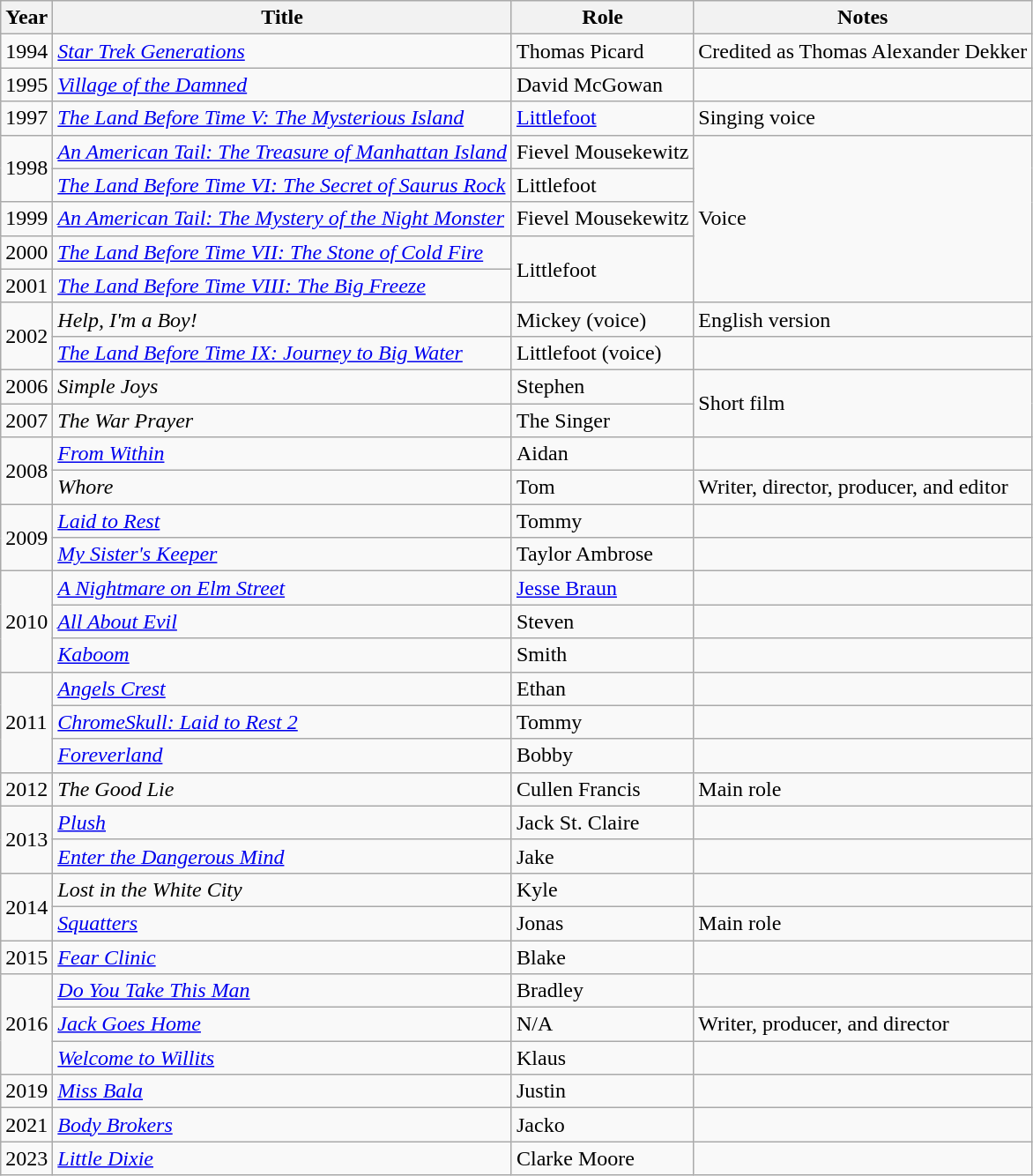<table class="wikitable">
<tr>
<th>Year</th>
<th>Title</th>
<th>Role</th>
<th class="unsortable">Notes</th>
</tr>
<tr>
<td>1994</td>
<td><em><a href='#'>Star Trek Generations</a></em></td>
<td>Thomas Picard</td>
<td>Credited as Thomas Alexander Dekker</td>
</tr>
<tr>
<td>1995</td>
<td><em><a href='#'>Village of the Damned</a></em></td>
<td>David McGowan</td>
<td></td>
</tr>
<tr>
<td>1997</td>
<td><em><a href='#'>The Land Before Time V: The Mysterious Island</a></em></td>
<td><a href='#'>Littlefoot</a></td>
<td>Singing voice</td>
</tr>
<tr>
<td rowspan=2>1998</td>
<td><em><a href='#'>An American Tail: The Treasure of Manhattan Island</a></em></td>
<td>Fievel Mousekewitz</td>
<td rowspan="5">Voice</td>
</tr>
<tr>
<td><em><a href='#'>The Land Before Time VI: The Secret of Saurus Rock</a></em></td>
<td>Littlefoot</td>
</tr>
<tr>
<td>1999</td>
<td><em><a href='#'>An American Tail: The Mystery of the Night Monster</a></em></td>
<td>Fievel Mousekewitz</td>
</tr>
<tr>
<td>2000</td>
<td><em><a href='#'>The Land Before Time VII: The Stone of Cold Fire</a></em></td>
<td rowspan=2>Littlefoot</td>
</tr>
<tr>
<td>2001</td>
<td><em><a href='#'>The Land Before Time VIII: The Big Freeze</a></em></td>
</tr>
<tr>
<td rowspan=2>2002</td>
<td><em>Help, I'm a Boy!</em></td>
<td>Mickey (voice)</td>
<td>English version</td>
</tr>
<tr>
<td><em><a href='#'>The Land Before Time IX: Journey to Big Water</a></em></td>
<td>Littlefoot (voice)</td>
<td></td>
</tr>
<tr>
<td>2006</td>
<td><em>Simple Joys</em></td>
<td>Stephen</td>
<td rowspan=2>Short film</td>
</tr>
<tr>
<td>2007</td>
<td><em>The War Prayer</em></td>
<td>The Singer</td>
</tr>
<tr>
<td rowspan=2>2008</td>
<td><em><a href='#'>From Within</a></em></td>
<td>Aidan</td>
<td></td>
</tr>
<tr>
<td><em>Whore</em></td>
<td>Tom</td>
<td>Writer, director, producer, and editor</td>
</tr>
<tr>
<td rowspan=2>2009</td>
<td><em><a href='#'>Laid to Rest</a></em></td>
<td>Tommy</td>
<td></td>
</tr>
<tr>
<td><em><a href='#'>My Sister's Keeper</a></em></td>
<td>Taylor Ambrose</td>
<td></td>
</tr>
<tr>
<td rowspan=3>2010</td>
<td><em><a href='#'>A Nightmare on Elm Street</a></em></td>
<td><a href='#'>Jesse Braun</a></td>
<td></td>
</tr>
<tr>
<td><em><a href='#'>All About Evil</a></em></td>
<td>Steven</td>
<td></td>
</tr>
<tr>
<td><em><a href='#'>Kaboom</a></em></td>
<td>Smith</td>
<td></td>
</tr>
<tr>
<td rowspan=3>2011</td>
<td><em><a href='#'>Angels Crest</a></em></td>
<td>Ethan</td>
<td></td>
</tr>
<tr>
<td><em><a href='#'>ChromeSkull: Laid to Rest 2</a></em></td>
<td>Tommy</td>
<td></td>
</tr>
<tr>
<td><em><a href='#'>Foreverland</a></em></td>
<td>Bobby</td>
<td></td>
</tr>
<tr>
<td>2012</td>
<td><em>The Good Lie</em></td>
<td>Cullen Francis</td>
<td>Main role</td>
</tr>
<tr>
<td rowspan=2>2013</td>
<td><em><a href='#'>Plush</a></em></td>
<td>Jack St. Claire</td>
<td></td>
</tr>
<tr>
<td><em><a href='#'>Enter the Dangerous Mind</a></em></td>
<td>Jake</td>
<td></td>
</tr>
<tr>
<td rowspan=2>2014</td>
<td><em>Lost in the White City</em></td>
<td>Kyle</td>
<td></td>
</tr>
<tr>
<td><em><a href='#'>Squatters</a></em></td>
<td>Jonas</td>
<td>Main role</td>
</tr>
<tr>
<td>2015</td>
<td><em><a href='#'>Fear Clinic</a></em></td>
<td>Blake</td>
<td></td>
</tr>
<tr>
<td rowspan=3>2016</td>
<td><em><a href='#'>Do You Take This Man</a></em></td>
<td>Bradley</td>
<td></td>
</tr>
<tr>
<td><em><a href='#'>Jack Goes Home</a></em></td>
<td>N/A</td>
<td>Writer, producer, and director</td>
</tr>
<tr>
<td><em><a href='#'>Welcome to Willits</a></em></td>
<td>Klaus</td>
<td></td>
</tr>
<tr>
<td>2019</td>
<td><em><a href='#'>Miss Bala</a></em></td>
<td>Justin</td>
<td></td>
</tr>
<tr>
<td>2021</td>
<td><em><a href='#'>Body Brokers</a></em></td>
<td>Jacko</td>
<td></td>
</tr>
<tr>
<td>2023</td>
<td><em><a href='#'>Little Dixie</a></em></td>
<td>Clarke Moore</td>
</tr>
</table>
